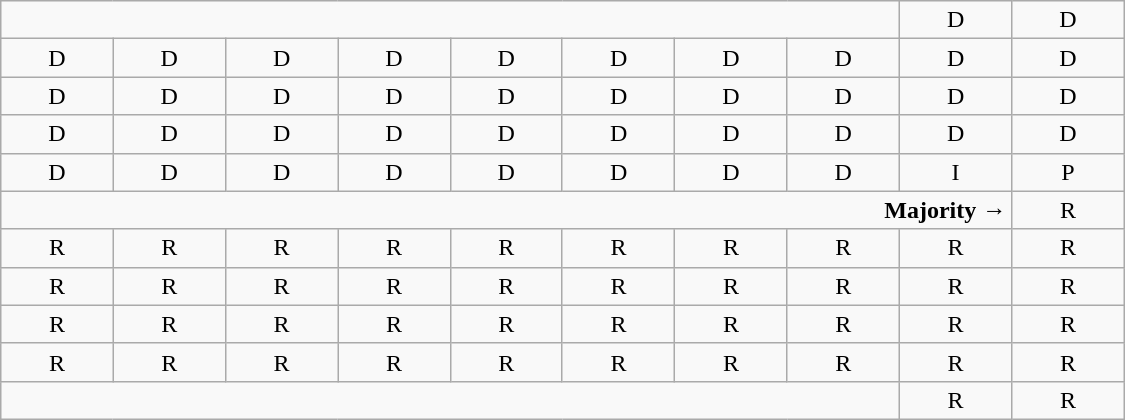<table class="wikitable" style="text-align:center" width=750px>
<tr>
<td colspan=8> </td>
<td>D</td>
<td>D</td>
</tr>
<tr>
<td width=50px >D</td>
<td width=50px >D</td>
<td width=50px >D</td>
<td width=50px >D</td>
<td width=50px >D</td>
<td width=50px >D</td>
<td width=50px >D</td>
<td width=50px >D</td>
<td width=50px >D</td>
<td width=50px >D</td>
</tr>
<tr>
<td>D</td>
<td>D</td>
<td>D</td>
<td>D</td>
<td>D</td>
<td>D</td>
<td>D</td>
<td>D</td>
<td>D</td>
<td>D</td>
</tr>
<tr>
<td>D<br></td>
<td>D<br></td>
<td>D<br></td>
<td>D<br></td>
<td>D<br></td>
<td>D<br></td>
<td>D<br></td>
<td>D</td>
<td>D</td>
<td>D</td>
</tr>
<tr>
<td>D<br></td>
<td>D<br></td>
<td>D<br></td>
<td>D<br></td>
<td>D<br></td>
<td>D<br></td>
<td>D<br></td>
<td>D<br></td>
<td>I<br></td>
<td>P<br></td>
</tr>
<tr>
<td colspan=9 align=right><strong>Majority →</strong></td>
<td>R<br></td>
</tr>
<tr>
<td>R<br></td>
<td>R<br></td>
<td>R<br></td>
<td>R<br></td>
<td>R<br></td>
<td>R<br></td>
<td>R<br></td>
<td>R<br></td>
<td>R<br></td>
<td>R<br></td>
</tr>
<tr>
<td>R<br></td>
<td>R</td>
<td>R</td>
<td>R</td>
<td>R</td>
<td>R</td>
<td>R</td>
<td>R</td>
<td>R</td>
<td>R</td>
</tr>
<tr>
<td>R</td>
<td>R</td>
<td>R</td>
<td>R</td>
<td>R</td>
<td>R</td>
<td>R</td>
<td>R</td>
<td>R</td>
<td>R</td>
</tr>
<tr>
<td>R</td>
<td>R</td>
<td>R</td>
<td>R</td>
<td>R</td>
<td>R</td>
<td>R</td>
<td>R</td>
<td>R</td>
<td>R</td>
</tr>
<tr>
<td colspan=8> </td>
<td>R</td>
<td>R</td>
</tr>
</table>
